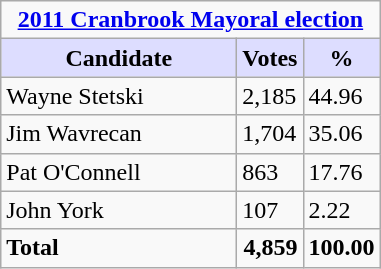<table class="wikitable sortable">
<tr>
<td colspan="3" style="text-align:center;"><strong><a href='#'>2011 Cranbrook Mayoral election</a></strong></td>
</tr>
<tr>
<th style="background:#ddf; width:150px;">Candidate</th>
<th style="background:#ddf;">Votes</th>
<th style="background:#ddf;">%</th>
</tr>
<tr>
<td>Wayne Stetski</td>
<td>2,185</td>
<td>44.96</td>
</tr>
<tr>
<td>Jim Wavrecan</td>
<td>1,704</td>
<td>35.06</td>
</tr>
<tr>
<td>Pat O'Connell</td>
<td>863</td>
<td>17.76</td>
</tr>
<tr>
<td>John York</td>
<td>107</td>
<td>2.22</td>
</tr>
<tr>
<td><strong>Total</strong></td>
<td align=right><strong>4,859</strong></td>
<td align=right><strong>100.00</strong></td>
</tr>
</table>
